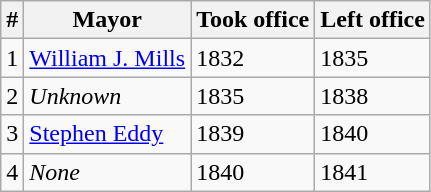<table class = "wikitable">
<tr>
<th>#</th>
<th>Mayor</th>
<th>Took office</th>
<th>Left office</th>
</tr>
<tr>
<td>1</td>
<td><a href='#'>William J. Mills</a></td>
<td>1832</td>
<td>1835</td>
</tr>
<tr>
<td>2</td>
<td><em>Unknown</em></td>
<td>1835</td>
<td>1838</td>
</tr>
<tr>
<td>3</td>
<td><a href='#'>Stephen Eddy</a></td>
<td>1839</td>
<td>1840</td>
</tr>
<tr>
<td>4</td>
<td><em>None</em></td>
<td>1840</td>
<td>1841</td>
</tr>
</table>
